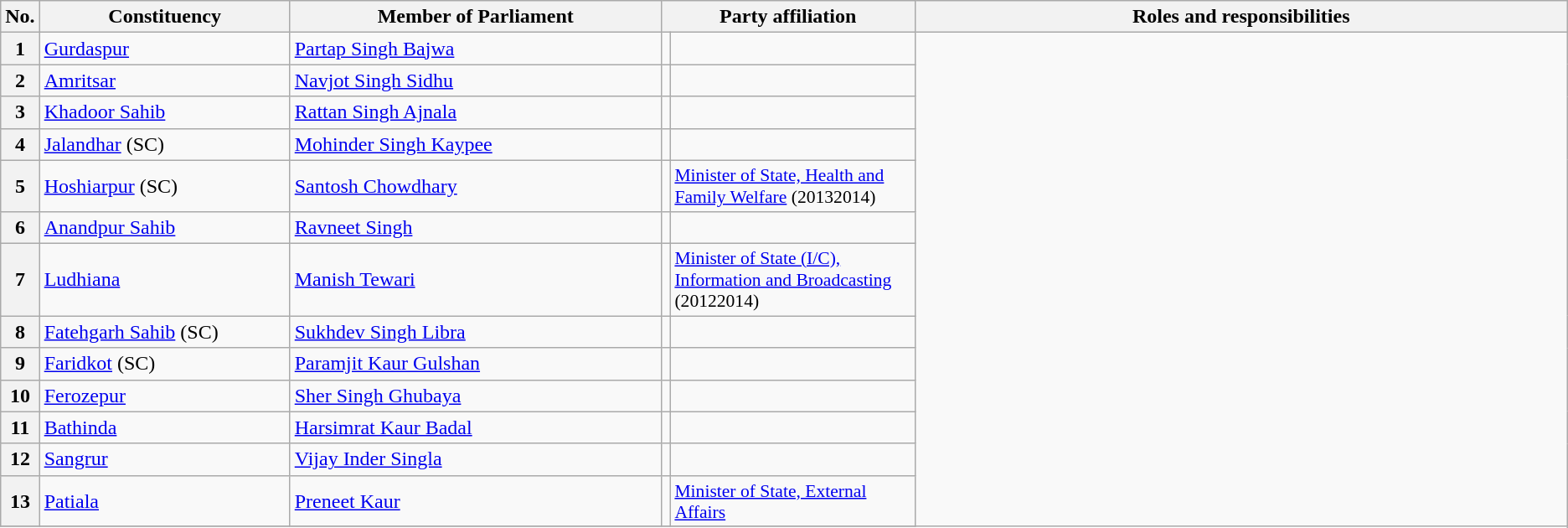<table class="wikitable">
<tr style="text-align:center;">
<th>No.</th>
<th style="width:12em">Constituency</th>
<th style="width:18em">Member of Parliament</th>
<th colspan="2" style="width:18em">Party affiliation</th>
<th style="width:32em">Roles and responsibilities</th>
</tr>
<tr>
<th>1</th>
<td><a href='#'>Gurdaspur</a></td>
<td><a href='#'>Partap Singh Bajwa</a></td>
<td></td>
<td></td>
</tr>
<tr>
<th>2</th>
<td><a href='#'>Amritsar</a></td>
<td><a href='#'>Navjot Singh Sidhu</a></td>
<td></td>
<td></td>
</tr>
<tr>
<th>3</th>
<td><a href='#'>Khadoor Sahib</a></td>
<td><a href='#'>Rattan Singh Ajnala</a></td>
<td></td>
<td></td>
</tr>
<tr>
<th>4</th>
<td><a href='#'>Jalandhar</a> (SC)</td>
<td><a href='#'>Mohinder Singh Kaypee</a></td>
<td></td>
<td></td>
</tr>
<tr>
<th>5</th>
<td><a href='#'>Hoshiarpur</a> (SC)</td>
<td><a href='#'>Santosh Chowdhary</a></td>
<td></td>
<td style="font-size:90%"><a href='#'>Minister of State, Health and Family Welfare</a> (20132014)</td>
</tr>
<tr>
<th>6</th>
<td><a href='#'>Anandpur Sahib</a></td>
<td><a href='#'>Ravneet Singh</a></td>
<td></td>
<td></td>
</tr>
<tr>
<th>7</th>
<td><a href='#'>Ludhiana</a></td>
<td><a href='#'>Manish Tewari</a></td>
<td></td>
<td style="font-size:90%"><a href='#'>Minister of State (I/C), Information and Broadcasting</a> (20122014)</td>
</tr>
<tr>
<th>8</th>
<td><a href='#'>Fatehgarh Sahib</a> (SC)</td>
<td><a href='#'>Sukhdev Singh Libra</a></td>
<td></td>
<td></td>
</tr>
<tr>
<th>9</th>
<td><a href='#'>Faridkot</a> (SC)</td>
<td><a href='#'>Paramjit Kaur Gulshan</a></td>
<td></td>
<td></td>
</tr>
<tr>
<th>10</th>
<td><a href='#'>Ferozepur</a></td>
<td><a href='#'>Sher Singh Ghubaya</a></td>
<td></td>
<td></td>
</tr>
<tr>
<th>11</th>
<td><a href='#'>Bathinda</a></td>
<td><a href='#'>Harsimrat Kaur Badal</a></td>
<td></td>
<td></td>
</tr>
<tr>
<th>12</th>
<td><a href='#'>Sangrur</a></td>
<td><a href='#'>Vijay Inder Singla</a></td>
<td></td>
<td></td>
</tr>
<tr>
<th>13</th>
<td><a href='#'>Patiala</a></td>
<td><a href='#'>Preneet Kaur</a></td>
<td></td>
<td style="font-size:90%"><a href='#'>Minister of State, External Affairs</a></td>
</tr>
<tr>
</tr>
</table>
